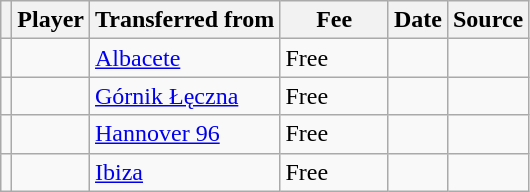<table class="wikitable plainrowheaders sortable">
<tr>
<th></th>
<th scope="col">Player</th>
<th>Transferred from</th>
<th style="width: 65px;">Fee</th>
<th scope="col">Date</th>
<th scope="col">Source</th>
</tr>
<tr>
<td align="center"></td>
<td></td>
<td> <a href='#'>Albacete</a></td>
<td>Free</td>
<td></td>
<td></td>
</tr>
<tr>
<td align="center"></td>
<td></td>
<td> <a href='#'>Górnik Łęczna</a></td>
<td>Free</td>
<td></td>
<td></td>
</tr>
<tr>
<td align="center"></td>
<td></td>
<td> <a href='#'>Hannover 96</a></td>
<td>Free</td>
<td></td>
<td></td>
</tr>
<tr>
<td align="center"></td>
<td></td>
<td> <a href='#'>Ibiza</a></td>
<td>Free</td>
<td></td>
<td></td>
</tr>
</table>
